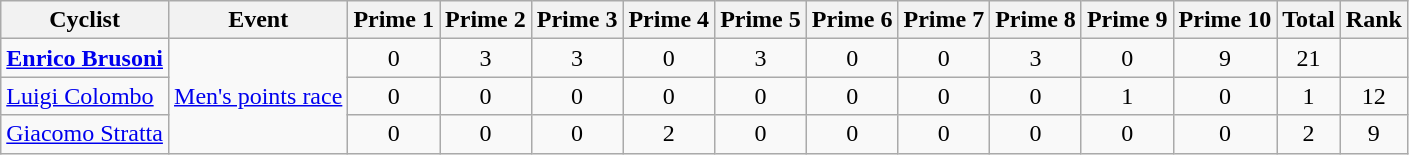<table class=wikitable>
<tr>
<th>Cyclist</th>
<th>Event</th>
<th>Prime 1</th>
<th>Prime 2</th>
<th>Prime 3</th>
<th>Prime 4</th>
<th>Prime 5</th>
<th>Prime 6</th>
<th>Prime 7</th>
<th>Prime 8</th>
<th>Prime 9</th>
<th>Prime 10</th>
<th>Total</th>
<th>Rank</th>
</tr>
<tr align=center>
<td align=left><strong><a href='#'>Enrico Brusoni</a></strong></td>
<td rowspan=3><a href='#'>Men's points race</a></td>
<td>0</td>
<td>3</td>
<td>3</td>
<td>0</td>
<td>3</td>
<td>0</td>
<td>0</td>
<td>3</td>
<td>0</td>
<td>9</td>
<td>21</td>
<td></td>
</tr>
<tr align=center>
<td align=left><a href='#'>Luigi Colombo</a></td>
<td>0</td>
<td>0</td>
<td>0</td>
<td>0</td>
<td>0</td>
<td>0</td>
<td>0</td>
<td>0</td>
<td>1</td>
<td>0</td>
<td>1</td>
<td>12</td>
</tr>
<tr align=center>
<td align=left><a href='#'>Giacomo Stratta</a></td>
<td>0</td>
<td>0</td>
<td>0</td>
<td>2</td>
<td>0</td>
<td>0</td>
<td>0</td>
<td>0</td>
<td>0</td>
<td>0</td>
<td>2</td>
<td>9</td>
</tr>
</table>
